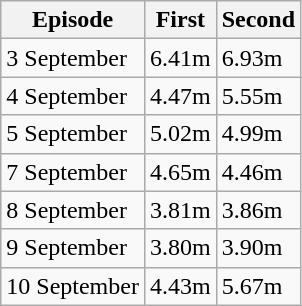<table class="wikitable">
<tr>
<th>Episode</th>
<th>First</th>
<th>Second</th>
</tr>
<tr>
<td>3 September</td>
<td>6.41m</td>
<td>6.93m</td>
</tr>
<tr>
<td>4 September</td>
<td>4.47m</td>
<td>5.55m</td>
</tr>
<tr>
<td>5 September</td>
<td>5.02m</td>
<td>4.99m</td>
</tr>
<tr>
<td>7 September</td>
<td>4.65m</td>
<td>4.46m</td>
</tr>
<tr>
<td>8 September</td>
<td>3.81m</td>
<td>3.86m</td>
</tr>
<tr>
<td>9 September</td>
<td>3.80m</td>
<td>3.90m</td>
</tr>
<tr>
<td>10 September</td>
<td>4.43m</td>
<td>5.67m</td>
</tr>
</table>
